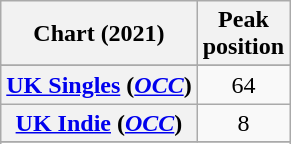<table class="wikitable sortable plainrowheaders" style="text-align:center">
<tr>
<th scope="col">Chart (2021)</th>
<th scope="col">Peak<br>position</th>
</tr>
<tr>
</tr>
<tr>
</tr>
<tr>
</tr>
<tr>
<th scope="row"><a href='#'>UK Singles</a> (<em><a href='#'>OCC</a></em>)</th>
<td>64</td>
</tr>
<tr>
<th scope="row"><a href='#'>UK Indie</a> (<em><a href='#'>OCC</a></em>)</th>
<td>8</td>
</tr>
<tr>
</tr>
<tr>
</tr>
<tr>
</tr>
</table>
